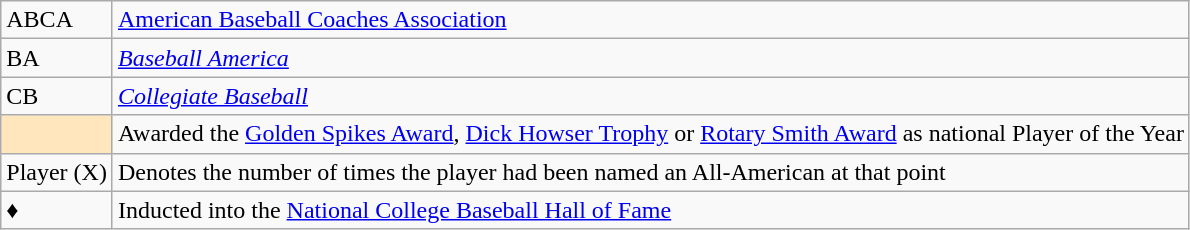<table class="wikitable">
<tr>
<td>ABCA</td>
<td><a href='#'>American Baseball Coaches Association</a></td>
</tr>
<tr>
<td>BA</td>
<td><em><a href='#'>Baseball America</a></em></td>
</tr>
<tr>
<td>CB</td>
<td><em><a href='#'>Collegiate Baseball</a></em></td>
</tr>
<tr>
<td style="background-color:#FFE6BD"></td>
<td>Awarded the <a href='#'>Golden Spikes Award</a>, <a href='#'>Dick Howser Trophy</a> or <a href='#'>Rotary Smith Award</a> as national Player of the Year</td>
</tr>
<tr>
<td>Player (X)</td>
<td>Denotes the number of times the player had been named an All-American at that point</td>
</tr>
<tr>
<td>♦</td>
<td>Inducted into the <a href='#'>National College Baseball Hall of Fame</a></td>
</tr>
</table>
